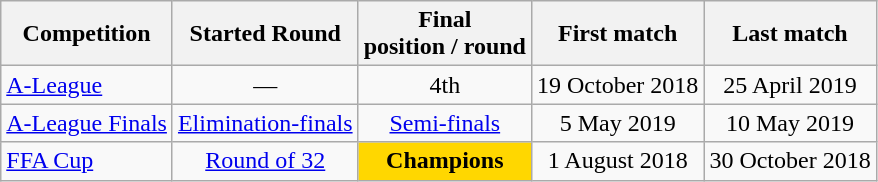<table class="wikitable">
<tr>
<th>Competition</th>
<th>Started Round</th>
<th>Final <br>position / round</th>
<th>First match</th>
<th>Last match</th>
</tr>
<tr style="text-align: center">
<td align=left><a href='#'>A-League</a></td>
<td>—</td>
<td>4th</td>
<td>19 October 2018</td>
<td>25 April 2019</td>
</tr>
<tr style="text-align: center">
<td align=left><a href='#'>A-League Finals</a></td>
<td><a href='#'>Elimination-finals</a></td>
<td><a href='#'>Semi-finals</a></td>
<td>5 May 2019</td>
<td>10 May 2019</td>
</tr>
<tr style="text-align: center">
<td align=left><a href='#'>FFA Cup</a></td>
<td><a href='#'>Round of 32</a></td>
<td style="background:gold;"><strong>Champions</strong></td>
<td>1 August 2018</td>
<td>30 October 2018</td>
</tr>
</table>
